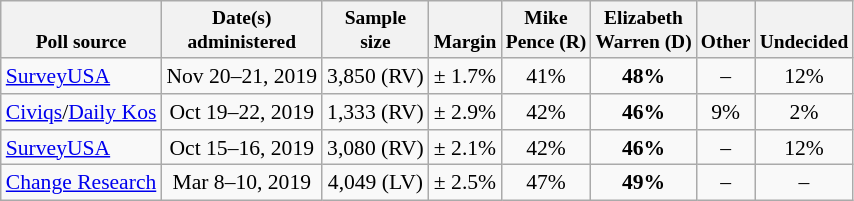<table class="wikitable sortable" style="font-size:90%;text-align:center;">
<tr valign=bottom style="font-size:90%;">
<th>Poll source</th>
<th>Date(s)<br>administered</th>
<th>Sample<br>size</th>
<th>Margin<br></th>
<th>Mike<br>Pence (R)</th>
<th>Elizabeth<br>Warren (D)</th>
<th>Other</th>
<th>Undecided</th>
</tr>
<tr>
<td style="text-align:left;"><a href='#'>SurveyUSA</a></td>
<td>Nov 20–21, 2019</td>
<td>3,850 (RV)</td>
<td>± 1.7%</td>
<td>41%</td>
<td><strong>48%</strong></td>
<td>–</td>
<td>12%</td>
</tr>
<tr>
<td style="text-align:left;"><a href='#'>Civiqs</a>/<a href='#'>Daily Kos</a></td>
<td>Oct 19–22, 2019</td>
<td>1,333 (RV)</td>
<td>± 2.9%</td>
<td>42%</td>
<td><strong>46%</strong></td>
<td>9%</td>
<td>2%</td>
</tr>
<tr>
<td style="text-align:left;"><a href='#'>SurveyUSA</a></td>
<td>Oct 15–16, 2019</td>
<td>3,080 (RV)</td>
<td>± 2.1%</td>
<td>42%</td>
<td><strong>46%</strong></td>
<td>–</td>
<td>12%</td>
</tr>
<tr>
<td style="text-align:left;"><a href='#'>Change Research</a></td>
<td>Mar 8–10, 2019</td>
<td>4,049 (LV)</td>
<td>± 2.5%</td>
<td>47%</td>
<td><strong>49%</strong></td>
<td>–</td>
<td>–</td>
</tr>
</table>
